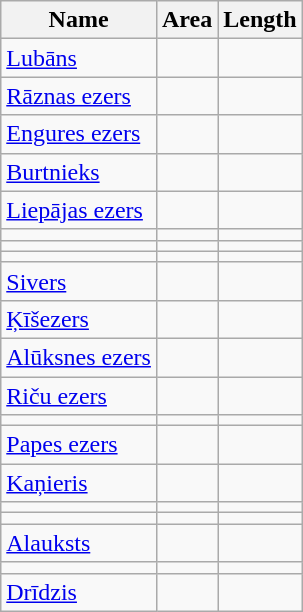<table class="wikitable sortable">
<tr>
<th>Name</th>
<th>Area</th>
<th>Length</th>
</tr>
<tr>
<td><a href='#'>Lubāns</a></td>
<td></td>
<td></td>
</tr>
<tr>
<td><a href='#'>Rāznas ezers</a></td>
<td></td>
<td></td>
</tr>
<tr>
<td><a href='#'>Engures ezers</a></td>
<td></td>
<td></td>
</tr>
<tr>
<td><a href='#'>Burtnieks</a></td>
<td></td>
<td></td>
</tr>
<tr>
<td><a href='#'>Liepājas ezers</a></td>
<td></td>
<td></td>
</tr>
<tr>
<td></td>
<td></td>
<td></td>
</tr>
<tr>
<td></td>
<td></td>
<td></td>
</tr>
<tr>
<td></td>
<td></td>
<td></td>
</tr>
<tr>
<td><a href='#'>Sivers</a></td>
<td></td>
<td></td>
</tr>
<tr>
<td><a href='#'>Ķīšezers</a></td>
<td></td>
<td></td>
</tr>
<tr>
<td><a href='#'>Alūksnes ezers</a></td>
<td></td>
<td></td>
</tr>
<tr>
<td><a href='#'>Riču ezers</a></td>
<td></td>
<td></td>
</tr>
<tr>
<td></td>
<td></td>
<td></td>
</tr>
<tr>
<td><a href='#'>Papes ezers</a></td>
<td></td>
<td></td>
</tr>
<tr>
<td><a href='#'>Kaņieris</a></td>
<td></td>
<td></td>
</tr>
<tr>
<td></td>
<td></td>
<td></td>
</tr>
<tr>
<td></td>
<td></td>
<td></td>
</tr>
<tr>
<td><a href='#'>Alauksts</a></td>
<td></td>
<td></td>
</tr>
<tr>
<td></td>
<td></td>
<td></td>
</tr>
<tr>
<td><a href='#'>Drīdzis</a></td>
<td></td>
<td></td>
</tr>
</table>
